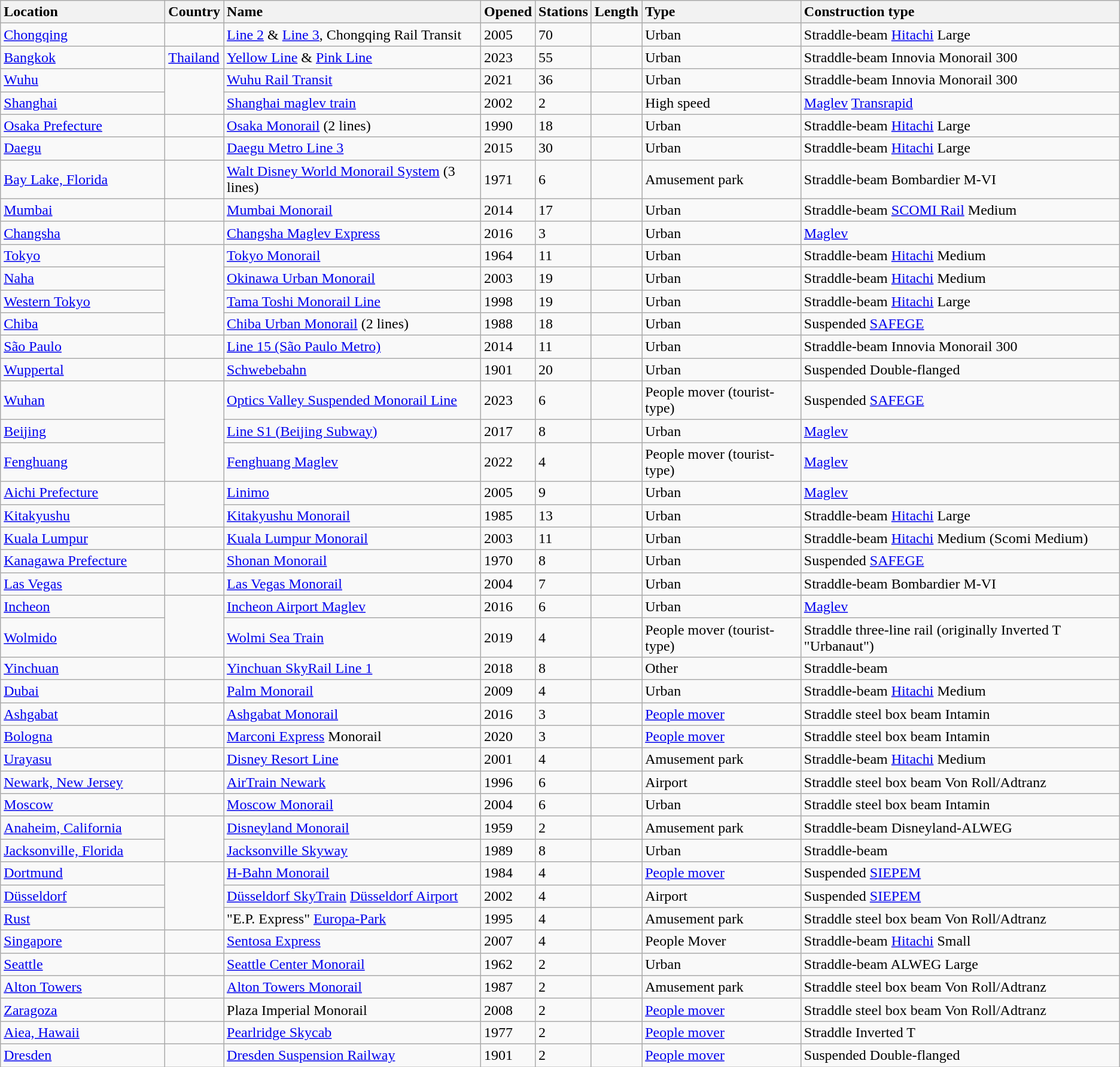<table class="wikitable sortable sticky-header sort-under">
<tr>
<th style="text-align:left; width:11em;">Location</th>
<th style="text-align:left;">Country</th>
<th style="text-align:left;">Name</th>
<th style="text-align:left;" data-sort-type="number">Opened</th>
<th style="text-align:left;" data-sort-type="number">Stations</th>
<th style="text-align:left;" data-sort-type="number">Length</th>
<th style="text-align:left;">Type</th>
<th style="text-align:left;">Construction type</th>
</tr>
<tr class="sort">
<td><a href='#'>Chongqing</a></td>
<td></td>
<td><a href='#'>Line 2</a> & <a href='#'>Line 3</a>, Chongqing Rail Transit</td>
<td>2005</td>
<td>70</td>
<td></td>
<td>Urban</td>
<td>Straddle-beam <a href='#'>Hitachi</a> Large</td>
</tr>
<tr>
<td><a href='#'>Bangkok</a></td>
<td> <a href='#'>Thailand</a></td>
<td><a href='#'>Yellow Line</a> & <a href='#'>Pink Line</a></td>
<td>2023</td>
<td>55</td>
<td></td>
<td>Urban</td>
<td>Straddle-beam Innovia Monorail 300</td>
</tr>
<tr>
<td><a href='#'>Wuhu</a></td>
<td rowspan="2"></td>
<td><a href='#'>Wuhu Rail Transit</a></td>
<td>2021</td>
<td>36</td>
<td></td>
<td>Urban</td>
<td>Straddle-beam Innovia Monorail 300</td>
</tr>
<tr>
<td><a href='#'>Shanghai</a></td>
<td><a href='#'>Shanghai maglev train</a></td>
<td>2002</td>
<td>2</td>
<td></td>
<td>High speed</td>
<td><a href='#'>Maglev</a> <a href='#'>Transrapid</a></td>
</tr>
<tr>
<td><a href='#'>Osaka Prefecture</a></td>
<td></td>
<td><a href='#'>Osaka Monorail</a> (2 lines)</td>
<td>1990</td>
<td>18</td>
<td></td>
<td>Urban</td>
<td>Straddle-beam <a href='#'>Hitachi</a> Large</td>
</tr>
<tr>
<td><a href='#'>Daegu</a></td>
<td></td>
<td><a href='#'>Daegu Metro Line 3</a></td>
<td>2015</td>
<td>30</td>
<td></td>
<td>Urban</td>
<td>Straddle-beam <a href='#'>Hitachi</a> Large</td>
</tr>
<tr>
<td><a href='#'>Bay Lake, Florida</a></td>
<td></td>
<td><a href='#'>Walt Disney World Monorail System</a> (3 lines)</td>
<td>1971</td>
<td>6</td>
<td></td>
<td>Amusement park</td>
<td>Straddle-beam Bombardier M-VI</td>
</tr>
<tr>
<td><a href='#'>Mumbai</a></td>
<td></td>
<td><a href='#'>Mumbai Monorail</a></td>
<td>2014</td>
<td>17</td>
<td></td>
<td>Urban</td>
<td>Straddle-beam <a href='#'>SCOMI Rail</a> Medium</td>
</tr>
<tr>
<td><a href='#'>Changsha</a></td>
<td></td>
<td><a href='#'>Changsha Maglev Express</a></td>
<td>2016</td>
<td>3</td>
<td></td>
<td>Urban</td>
<td><a href='#'>Maglev</a></td>
</tr>
<tr>
<td><a href='#'>Tokyo</a></td>
<td rowspan="4"></td>
<td><a href='#'>Tokyo Monorail</a></td>
<td>1964</td>
<td>11</td>
<td></td>
<td>Urban</td>
<td>Straddle-beam <a href='#'>Hitachi</a> Medium</td>
</tr>
<tr>
<td><a href='#'>Naha</a></td>
<td><a href='#'>Okinawa Urban Monorail</a></td>
<td>2003</td>
<td>19</td>
<td></td>
<td>Urban</td>
<td>Straddle-beam <a href='#'>Hitachi</a> Medium</td>
</tr>
<tr>
<td><a href='#'>Western Tokyo</a></td>
<td><a href='#'>Tama Toshi Monorail Line</a></td>
<td>1998</td>
<td>19</td>
<td></td>
<td>Urban</td>
<td>Straddle-beam <a href='#'>Hitachi</a> Large</td>
</tr>
<tr>
<td><a href='#'>Chiba</a></td>
<td><a href='#'>Chiba Urban Monorail</a> (2 lines)</td>
<td>1988</td>
<td>18</td>
<td></td>
<td>Urban</td>
<td>Suspended <a href='#'>SAFEGE</a></td>
</tr>
<tr>
<td><a href='#'>São Paulo</a></td>
<td></td>
<td><a href='#'>Line 15 (São Paulo Metro)</a></td>
<td>2014</td>
<td>11</td>
<td></td>
<td>Urban</td>
<td>Straddle-beam Innovia Monorail 300</td>
</tr>
<tr>
<td><a href='#'>Wuppertal</a></td>
<td></td>
<td><a href='#'>Schwebebahn</a></td>
<td>1901</td>
<td>20</td>
<td></td>
<td>Urban</td>
<td>Suspended Double-flanged</td>
</tr>
<tr>
<td><a href='#'>Wuhan</a></td>
<td rowspan="3"></td>
<td><a href='#'>Optics Valley Suspended Monorail Line</a></td>
<td>2023</td>
<td>6</td>
<td></td>
<td>People mover (tourist-type)</td>
<td>Suspended <a href='#'>SAFEGE</a></td>
</tr>
<tr>
<td><a href='#'>Beijing</a></td>
<td><a href='#'>Line S1 (Beijing Subway)</a></td>
<td>2017</td>
<td>8</td>
<td></td>
<td>Urban</td>
<td><a href='#'>Maglev</a></td>
</tr>
<tr>
<td><a href='#'>Fenghuang</a></td>
<td><a href='#'>Fenghuang Maglev</a></td>
<td>2022</td>
<td>4</td>
<td></td>
<td>People mover (tourist-type)</td>
<td><a href='#'>Maglev</a></td>
</tr>
<tr>
<td><a href='#'>Aichi Prefecture</a></td>
<td rowspan="2"></td>
<td><a href='#'>Linimo</a></td>
<td>2005</td>
<td>9</td>
<td></td>
<td>Urban</td>
<td><a href='#'>Maglev</a></td>
</tr>
<tr>
<td><a href='#'>Kitakyushu</a></td>
<td><a href='#'>Kitakyushu Monorail</a></td>
<td>1985</td>
<td>13</td>
<td></td>
<td>Urban</td>
<td>Straddle-beam <a href='#'>Hitachi</a> Large</td>
</tr>
<tr>
<td><a href='#'>Kuala Lumpur</a></td>
<td></td>
<td><a href='#'>Kuala Lumpur Monorail</a></td>
<td>2003</td>
<td>11</td>
<td></td>
<td>Urban</td>
<td>Straddle-beam <a href='#'>Hitachi</a> Medium (Scomi Medium)</td>
</tr>
<tr>
<td><a href='#'>Kanagawa Prefecture</a></td>
<td></td>
<td><a href='#'>Shonan Monorail</a></td>
<td>1970</td>
<td>8</td>
<td></td>
<td>Urban</td>
<td>Suspended <a href='#'>SAFEGE</a></td>
</tr>
<tr>
<td><a href='#'>Las Vegas</a></td>
<td></td>
<td><a href='#'>Las Vegas Monorail</a></td>
<td>2004</td>
<td>7</td>
<td></td>
<td>Urban</td>
<td>Straddle-beam Bombardier M-VI</td>
</tr>
<tr>
<td><a href='#'>Incheon</a></td>
<td rowspan="2"></td>
<td><a href='#'>Incheon Airport Maglev</a></td>
<td>2016</td>
<td>6</td>
<td></td>
<td>Urban</td>
<td><a href='#'>Maglev</a></td>
</tr>
<tr>
<td><a href='#'>Wolmido</a></td>
<td><a href='#'>Wolmi Sea Train</a></td>
<td>2019</td>
<td>4</td>
<td></td>
<td>People mover (tourist-type)</td>
<td>Straddle three-line rail (originally Inverted T "Urbanaut")</td>
</tr>
<tr>
<td><a href='#'>Yinchuan</a></td>
<td></td>
<td><a href='#'>Yinchuan SkyRail Line 1</a></td>
<td>2018</td>
<td>8</td>
<td></td>
<td>Other</td>
<td>Straddle-beam</td>
</tr>
<tr>
<td><a href='#'>Dubai</a></td>
<td></td>
<td><a href='#'>Palm Monorail</a></td>
<td>2009</td>
<td>4</td>
<td></td>
<td>Urban</td>
<td>Straddle-beam <a href='#'>Hitachi</a> Medium</td>
</tr>
<tr>
<td><a href='#'>Ashgabat</a></td>
<td></td>
<td><a href='#'>Ashgabat Monorail</a></td>
<td>2016</td>
<td>3</td>
<td></td>
<td><a href='#'>People mover</a></td>
<td>Straddle steel box beam Intamin</td>
</tr>
<tr>
<td><a href='#'>Bologna</a></td>
<td></td>
<td><a href='#'>Marconi Express</a> Monorail</td>
<td>2020</td>
<td>3</td>
<td></td>
<td><a href='#'>People mover</a></td>
<td>Straddle steel box beam Intamin</td>
</tr>
<tr>
<td><a href='#'>Urayasu</a></td>
<td></td>
<td><a href='#'>Disney Resort Line</a></td>
<td>2001</td>
<td>4</td>
<td></td>
<td>Amusement park</td>
<td>Straddle-beam <a href='#'>Hitachi</a> Medium</td>
</tr>
<tr>
<td><a href='#'>Newark, New Jersey</a></td>
<td></td>
<td><a href='#'>AirTrain Newark</a></td>
<td>1996</td>
<td>6</td>
<td></td>
<td>Airport</td>
<td>Straddle steel box beam Von Roll/Adtranz</td>
</tr>
<tr>
<td><a href='#'>Moscow</a></td>
<td></td>
<td><a href='#'>Moscow Monorail</a></td>
<td>2004</td>
<td>6</td>
<td></td>
<td>Urban</td>
<td>Straddle steel box beam Intamin</td>
</tr>
<tr>
<td><a href='#'>Anaheim, California</a></td>
<td rowspan="2"></td>
<td><a href='#'>Disneyland Monorail</a></td>
<td>1959</td>
<td>2</td>
<td></td>
<td>Amusement park</td>
<td>Straddle-beam Disneyland-ALWEG</td>
</tr>
<tr>
<td><a href='#'>Jacksonville, Florida</a></td>
<td><a href='#'>Jacksonville Skyway</a></td>
<td>1989</td>
<td>8</td>
<td></td>
<td>Urban</td>
<td>Straddle-beam</td>
</tr>
<tr>
<td><a href='#'>Dortmund</a></td>
<td rowspan="3"></td>
<td><a href='#'>H-Bahn Monorail</a></td>
<td>1984</td>
<td>4</td>
<td></td>
<td><a href='#'>People mover</a></td>
<td>Suspended <a href='#'>SIEPEM</a></td>
</tr>
<tr>
<td><a href='#'>Düsseldorf</a></td>
<td><a href='#'>Düsseldorf SkyTrain</a> <a href='#'>Düsseldorf Airport</a></td>
<td>2002</td>
<td>4</td>
<td></td>
<td>Airport</td>
<td>Suspended <a href='#'>SIEPEM</a></td>
</tr>
<tr>
<td><a href='#'>Rust</a></td>
<td>"E.P. Express" <a href='#'>Europa-Park</a></td>
<td>1995</td>
<td>4</td>
<td></td>
<td>Amusement park</td>
<td>Straddle steel box beam Von Roll/Adtranz</td>
</tr>
<tr>
<td><a href='#'>Singapore</a></td>
<td></td>
<td><a href='#'>Sentosa Express</a></td>
<td>2007</td>
<td>4</td>
<td></td>
<td>People Mover</td>
<td>Straddle-beam <a href='#'>Hitachi</a> Small</td>
</tr>
<tr>
<td><a href='#'>Seattle</a></td>
<td></td>
<td><a href='#'>Seattle Center Monorail</a></td>
<td>1962</td>
<td>2</td>
<td></td>
<td>Urban</td>
<td>Straddle-beam ALWEG Large</td>
</tr>
<tr>
<td><a href='#'>Alton Towers</a></td>
<td></td>
<td><a href='#'>Alton Towers Monorail</a></td>
<td>1987</td>
<td>2</td>
<td></td>
<td>Amusement park</td>
<td>Straddle steel box beam Von Roll/Adtranz</td>
</tr>
<tr>
<td><a href='#'>Zaragoza</a></td>
<td></td>
<td>Plaza Imperial Monorail</td>
<td>2008</td>
<td>2</td>
<td></td>
<td><a href='#'>People mover</a></td>
<td>Straddle steel box beam Von Roll/Adtranz</td>
</tr>
<tr>
<td><a href='#'>Aiea, Hawaii</a></td>
<td></td>
<td><a href='#'>Pearlridge Skycab</a></td>
<td>1977</td>
<td>2</td>
<td></td>
<td><a href='#'>People mover</a></td>
<td>Straddle Inverted T</td>
</tr>
<tr>
<td><a href='#'>Dresden</a></td>
<td></td>
<td><a href='#'>Dresden Suspension Railway</a></td>
<td>1901</td>
<td>2</td>
<td></td>
<td><a href='#'>People mover</a></td>
<td>Suspended Double-flanged</td>
</tr>
</table>
